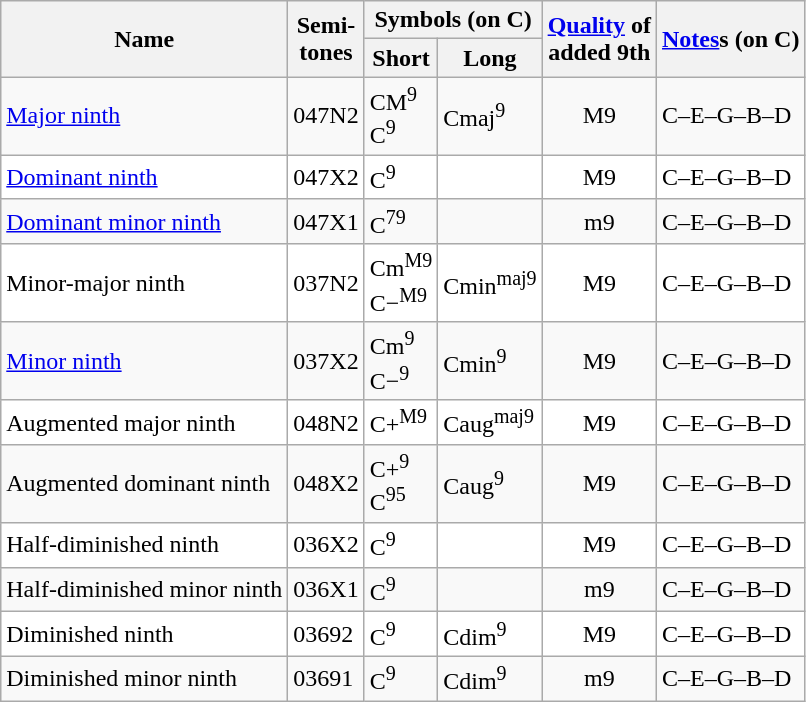<table class="wikitable">
<tr>
<th rowspan=2>Name</th>
<th rowspan="2">Semi-<br>tones<br></th>
<th colspan=2>Symbols (on C)</th>
<th rowspan=2><a href='#'>Quality</a> of<br>added 9th</th>
<th rowspan=2><a href='#'>Notes</a>s (on C)</th>
</tr>
<tr>
<th>Short</th>
<th>Long</th>
</tr>
<tr>
<td><a href='#'>Major ninth</a></td>
<td>047N2</td>
<td>CM<sup>9</sup> <br>C<sup>9</sup></td>
<td>Cmaj<sup>9</sup></td>
<td style="text-align: center;">M9</td>
<td>C–E–G–B–D</td>
</tr>
<tr bgcolor="White">
<td><a href='#'>Dominant ninth</a></td>
<td>047X2</td>
<td>C<sup>9</sup></td>
<td></td>
<td style="text-align: center;">M9</td>
<td>C–E–G–B–D</td>
</tr>
<tr>
<td><a href='#'>Dominant minor ninth</a></td>
<td>047X1</td>
<td>C<sup>79</sup></td>
<td></td>
<td style="text-align: center;">m9</td>
<td>C–E–G–B–D</td>
</tr>
<tr bgcolor="White">
<td>Minor-major ninth</td>
<td>037N2</td>
<td>Cm<sup>M9</sup> <br>C−<sup>M9</sup></td>
<td>Cmin<sup>maj9</sup></td>
<td style="text-align: center;">M9</td>
<td>C–E–G–B–D</td>
</tr>
<tr>
<td><a href='#'>Minor ninth</a></td>
<td>037X2</td>
<td>Cm<sup>9</sup> <br>C−<sup>9</sup></td>
<td>Cmin<sup>9</sup></td>
<td style="text-align: center;">M9</td>
<td>C–E–G–B–D</td>
</tr>
<tr bgcolor="White">
<td>Augmented major ninth</td>
<td>048N2</td>
<td>C+<sup>M9</sup></td>
<td>Caug<sup>maj9</sup></td>
<td style="text-align: center;">M9</td>
<td>C–E–G–B–D</td>
</tr>
<tr>
<td>Augmented dominant ninth</td>
<td>048X2</td>
<td>C+<sup>9</sup><br>C<sup>95</sup></td>
<td>Caug<sup>9</sup></td>
<td style="text-align: center;">M9</td>
<td>C–E–G–B–D</td>
</tr>
<tr bgcolor="White">
<td>Half-diminished ninth</td>
<td>036X2</td>
<td>C<sup>9</sup></td>
<td></td>
<td style="text-align: center;">M9</td>
<td>C–E–G–B–D</td>
</tr>
<tr>
<td>Half-diminished minor ninth</td>
<td>036X1</td>
<td>C<sup>9</sup></td>
<td></td>
<td style="text-align: center;">m9</td>
<td>C–E–G–B–D</td>
</tr>
<tr bgcolor="White">
<td>Diminished ninth</td>
<td>03692</td>
<td>C<sup>9</sup></td>
<td>Cdim<sup>9</sup></td>
<td style="text-align: center;">M9</td>
<td>C–E–G–B–D</td>
</tr>
<tr>
<td>Diminished minor ninth</td>
<td>03691</td>
<td>C<sup>9</sup></td>
<td>Cdim<sup>9</sup></td>
<td style="text-align: center;">m9</td>
<td>C–E–G–B–D</td>
</tr>
</table>
